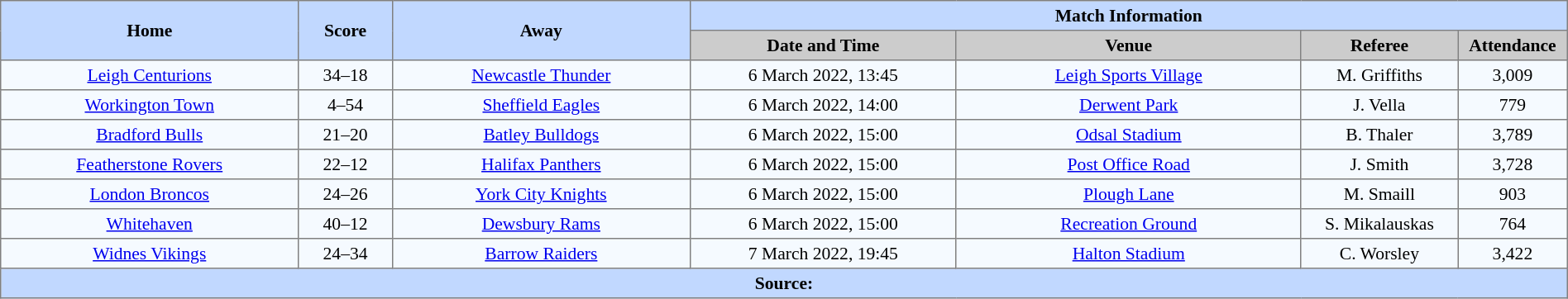<table border=1 style="border-collapse:collapse; font-size:90%; text-align:center;" cellpadding=3 cellspacing=0 width=100%>
<tr style="background:#c1d8ff;">
<th scope="col" rowspan=2 width=19%>Home</th>
<th scope="col" rowspan=2 width=6%>Score</th>
<th scope="col" rowspan=2 width=19%>Away</th>
<th colspan=4>Match Information</th>
</tr>
<tr style="background:#cccccc;">
<th scope="col" width=17%>Date and Time</th>
<th scope="col" width=22%>Venue</th>
<th scope="col" width=10%>Referee</th>
<th scope="col" width=7%>Attendance</th>
</tr>
<tr style="background:#f5faff;">
<td> <a href='#'>Leigh Centurions</a></td>
<td>34–18</td>
<td> <a href='#'>Newcastle Thunder</a></td>
<td>6 March 2022, 13:45</td>
<td><a href='#'>Leigh Sports Village</a></td>
<td>M. Griffiths</td>
<td>3,009</td>
</tr>
<tr style="background:#f5faff;">
<td> <a href='#'>Workington Town</a></td>
<td>4–54</td>
<td> <a href='#'>Sheffield Eagles</a></td>
<td>6 March 2022, 14:00</td>
<td><a href='#'>Derwent Park</a></td>
<td>J. Vella</td>
<td>779</td>
</tr>
<tr style="background:#f5faff;">
<td> <a href='#'>Bradford Bulls</a></td>
<td>21–20</td>
<td> <a href='#'>Batley Bulldogs</a></td>
<td>6 March 2022, 15:00</td>
<td><a href='#'>Odsal Stadium</a></td>
<td>B. Thaler</td>
<td>3,789</td>
</tr>
<tr style="background:#f5faff;">
<td> <a href='#'>Featherstone Rovers</a></td>
<td>22–12</td>
<td> <a href='#'>Halifax Panthers</a></td>
<td>6 March 2022, 15:00</td>
<td><a href='#'>Post Office Road</a></td>
<td>J. Smith</td>
<td>3,728</td>
</tr>
<tr style="background:#f5faff;">
<td> <a href='#'>London Broncos</a></td>
<td>24–26</td>
<td> <a href='#'>York City Knights</a></td>
<td>6 March 2022, 15:00</td>
<td><a href='#'>Plough Lane</a></td>
<td>M. Smaill</td>
<td>903</td>
</tr>
<tr style="background:#f5faff;">
<td> <a href='#'>Whitehaven</a></td>
<td>40–12</td>
<td> <a href='#'>Dewsbury Rams</a></td>
<td>6 March 2022, 15:00</td>
<td><a href='#'>Recreation Ground</a></td>
<td>S. Mikalauskas</td>
<td>764</td>
</tr>
<tr style="background:#f5faff;">
<td> <a href='#'>Widnes Vikings</a></td>
<td>24–34</td>
<td> <a href='#'>Barrow Raiders</a></td>
<td>7 March 2022, 19:45</td>
<td><a href='#'>Halton Stadium</a></td>
<td>C. Worsley</td>
<td>3,422</td>
</tr>
<tr style="background:#c1d8ff;">
<th colspan=7>Source:</th>
</tr>
</table>
